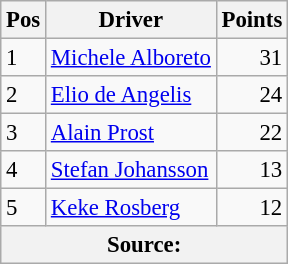<table class="wikitable" style="font-size: 95%;">
<tr>
<th>Pos</th>
<th>Driver</th>
<th>Points</th>
</tr>
<tr>
<td>1</td>
<td> <a href='#'>Michele Alboreto</a></td>
<td align="right">31</td>
</tr>
<tr>
<td>2</td>
<td> <a href='#'>Elio de Angelis</a></td>
<td align="right">24</td>
</tr>
<tr>
<td>3</td>
<td> <a href='#'>Alain Prost</a></td>
<td align="right">22</td>
</tr>
<tr>
<td>4</td>
<td> <a href='#'>Stefan Johansson</a></td>
<td align="right">13</td>
</tr>
<tr>
<td>5</td>
<td> <a href='#'>Keke Rosberg</a></td>
<td align="right">12</td>
</tr>
<tr>
<th colspan=4>Source: </th>
</tr>
</table>
